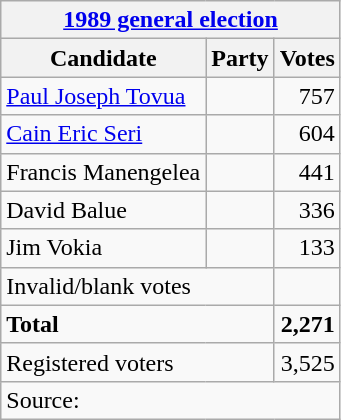<table class=wikitable style=text-align:left>
<tr>
<th colspan=3><a href='#'>1989 general election</a></th>
</tr>
<tr>
<th>Candidate</th>
<th>Party</th>
<th>Votes</th>
</tr>
<tr>
<td><a href='#'>Paul Joseph Tovua</a></td>
<td></td>
<td align=right>757</td>
</tr>
<tr>
<td><a href='#'>Cain Eric Seri</a></td>
<td></td>
<td align=right>604</td>
</tr>
<tr>
<td>Francis Manengelea</td>
<td></td>
<td align=right>441</td>
</tr>
<tr>
<td>David Balue</td>
<td></td>
<td align=right>336</td>
</tr>
<tr>
<td>Jim Vokia</td>
<td></td>
<td align=right>133</td>
</tr>
<tr>
<td colspan=2>Invalid/blank votes</td>
<td></td>
</tr>
<tr>
<td colspan=2><strong>Total</strong></td>
<td align=right><strong>2,271</strong></td>
</tr>
<tr>
<td colspan=2>Registered voters</td>
<td align=right>3,525</td>
</tr>
<tr>
<td colspan=3>Source: </td>
</tr>
</table>
